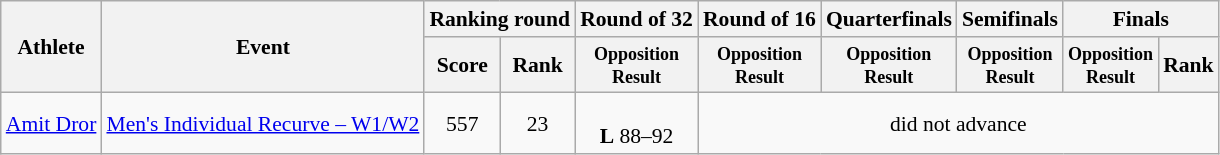<table class=wikitable style="font-size:90%">
<tr>
<th rowspan="2">Athlete</th>
<th rowspan="2">Event</th>
<th colspan="2">Ranking round</th>
<th>Round of 32</th>
<th>Round of 16</th>
<th>Quarterfinals</th>
<th>Semifinals</th>
<th colspan="2">Finals</th>
</tr>
<tr>
<th>Score</th>
<th>Rank</th>
<th style="line-height:1em"><small>Opposition<br>Result</small></th>
<th style="line-height:1em"><small>Opposition<br>Result</small></th>
<th style="line-height:1em"><small>Opposition<br>Result</small></th>
<th style="line-height:1em"><small>Opposition<br>Result</small></th>
<th style="line-height:1em"><small>Opposition<br>Result</small></th>
<th>Rank</th>
</tr>
<tr>
<td><a href='#'>Amit Dror</a></td>
<td><a href='#'>Men's Individual Recurve – W1/W2</a></td>
<td align="center">557</td>
<td align="center">23</td>
<td align="center"><br><strong>L</strong> 88–92</td>
<td align="center" colspan="5">did not advance</td>
</tr>
</table>
